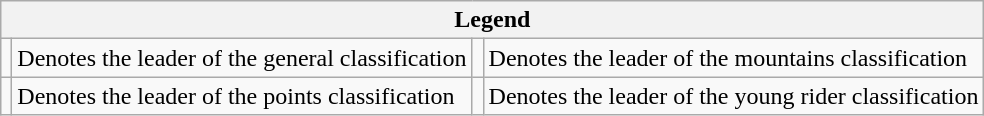<table class="wikitable">
<tr>
<th colspan="4">Legend</th>
</tr>
<tr>
<td></td>
<td>Denotes the leader of the general classification</td>
<td></td>
<td>Denotes the leader of the mountains classification</td>
</tr>
<tr>
<td></td>
<td>Denotes the leader of the points classification</td>
<td></td>
<td>Denotes the leader of the young rider classification</td>
</tr>
</table>
